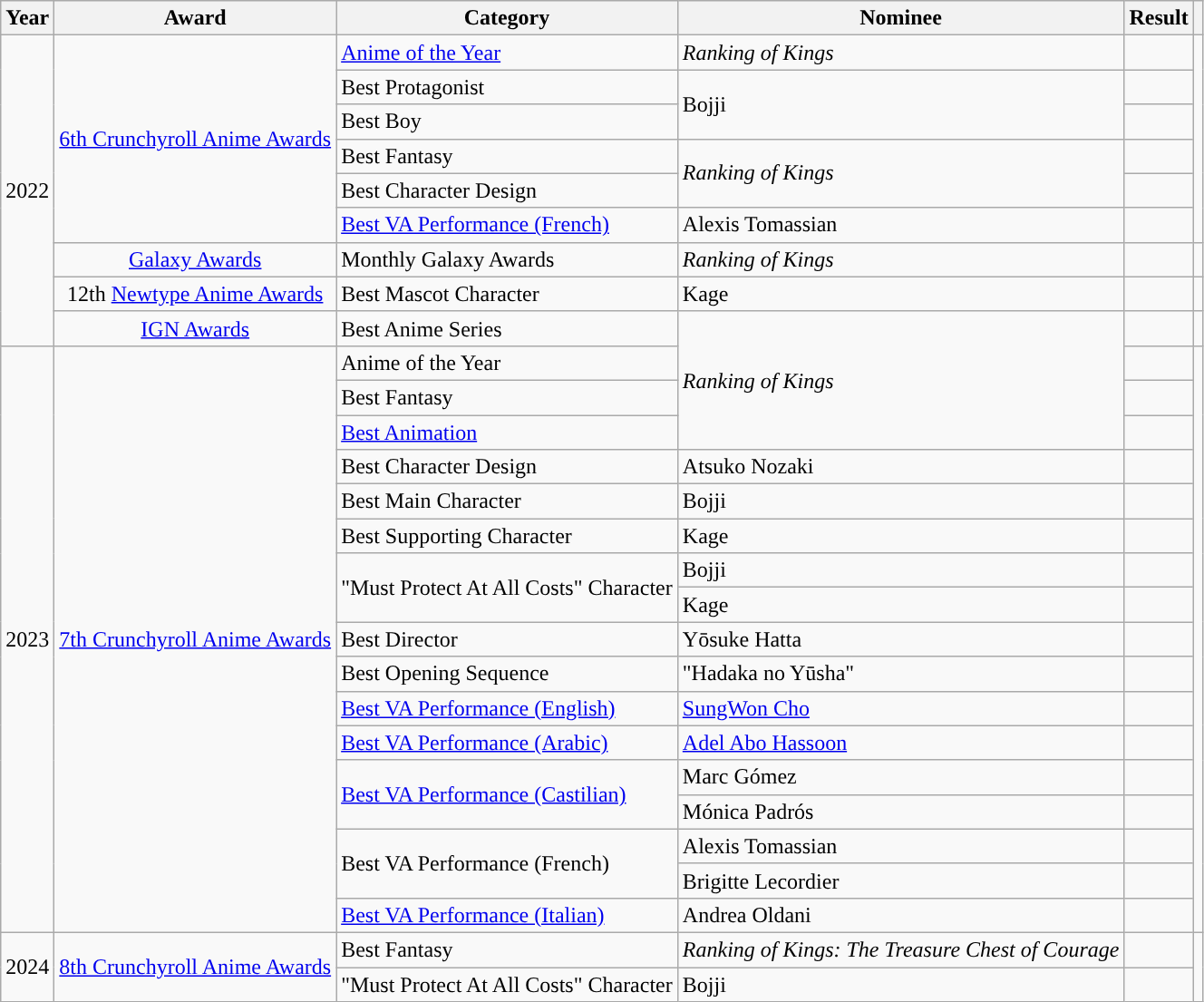<table class="wikitable plainrowheaders sortable">
<tr>
<th scope="col">Year</th>
<th scope="col">Award</th>
<th scope="col">Category</th>
<th scope="col">Nominee</th>
<th scope="col">Result</th>
<th scope="col" class="unsortable"></th>
</tr>
<tr>
<td rowspan="9" align="center">2022</td>
<td rowspan="6" align="center"><a href='#'>6th Crunchyroll Anime Awards</a></td>
<td><a href='#'>Anime of the Year</a></td>
<td><em>Ranking of Kings</em></td>
<td></td>
<td rowspan="6" style="text-align:center;"></td>
</tr>
<tr>
<td>Best Protagonist</td>
<td rowspan="2">Bojji</td>
<td></td>
</tr>
<tr>
<td>Best Boy</td>
<td></td>
</tr>
<tr>
<td>Best Fantasy</td>
<td rowspan="2"><em>Ranking of Kings</em></td>
<td></td>
</tr>
<tr>
<td>Best Character Design</td>
<td></td>
</tr>
<tr>
<td><a href='#'>Best VA Performance (French)</a></td>
<td>Alexis Tomassian </td>
<td></td>
</tr>
<tr>
<td align="center"><a href='#'>Galaxy Awards</a></td>
<td>Monthly Galaxy Awards</td>
<td><em>Ranking of Kings</em></td>
<td></td>
<td style="text-align:center;"></td>
</tr>
<tr>
<td align="center">12th <a href='#'>Newtype Anime Awards</a></td>
<td>Best Mascot Character</td>
<td>Kage</td>
<td></td>
<td style="text-align:center;"></td>
</tr>
<tr>
<td align="center"><a href='#'>IGN Awards</a></td>
<td>Best Anime Series</td>
<td rowspan="4"><em>Ranking of Kings</em></td>
<td></td>
<td style="text-align:center;"></td>
</tr>
<tr>
<td rowspan="17" align="center">2023</td>
<td rowspan="17" align="center"><a href='#'>7th Crunchyroll Anime Awards</a></td>
<td>Anime of the Year</td>
<td></td>
<td rowspan="17" style="text-align:center;"></td>
</tr>
<tr>
<td>Best Fantasy</td>
<td></td>
</tr>
<tr>
<td><a href='#'>Best Animation</a></td>
<td></td>
</tr>
<tr>
<td>Best Character Design</td>
<td>Atsuko Nozaki</td>
<td></td>
</tr>
<tr>
<td>Best Main Character</td>
<td>Bojji</td>
<td></td>
</tr>
<tr>
<td>Best Supporting Character</td>
<td>Kage</td>
<td></td>
</tr>
<tr>
<td rowspan="2">"Must Protect At All Costs" Character</td>
<td>Bojji</td>
<td></td>
</tr>
<tr>
<td>Kage</td>
<td></td>
</tr>
<tr>
<td>Best Director</td>
<td>Yōsuke Hatta</td>
<td></td>
</tr>
<tr>
<td>Best Opening Sequence</td>
<td>"Hadaka no Yūsha" </td>
<td></td>
</tr>
<tr>
<td><a href='#'>Best VA Performance (English)</a></td>
<td><a href='#'>SungWon Cho</a> </td>
<td></td>
</tr>
<tr>
<td><a href='#'>Best VA Performance (Arabic)</a></td>
<td><a href='#'>Adel Abo Hassoon</a> </td>
<td></td>
</tr>
<tr>
<td rowspan="2"><a href='#'>Best VA Performance (Castilian)</a></td>
<td>Marc Gómez </td>
<td></td>
</tr>
<tr>
<td>Mónica Padrós </td>
<td></td>
</tr>
<tr>
<td rowspan="2">Best VA Performance (French)</td>
<td>Alexis Tomassian </td>
<td></td>
</tr>
<tr>
<td>Brigitte Lecordier </td>
<td></td>
</tr>
<tr>
<td><a href='#'>Best VA Performance (Italian)</a></td>
<td>Andrea Oldani </td>
<td></td>
</tr>
<tr>
<td rowspan="2" align="center">2024</td>
<td rowspan="2" align="center"><a href='#'>8th Crunchyroll Anime Awards</a></td>
<td>Best Fantasy</td>
<td><em>Ranking of Kings: The Treasure Chest of Courage</em></td>
<td></td>
<td rowspan="2" style="text-align:center;"></td>
</tr>
<tr>
<td>"Must Protect At All Costs" Character</td>
<td>Bojji</td>
<td></td>
</tr>
</table>
